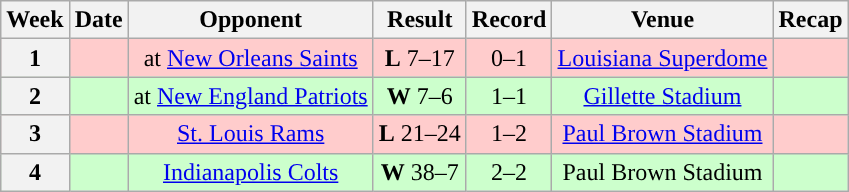<table class="wikitable" style="text-align:center">
<tr>
<th>Week</th>
<th>Date</th>
<th>Opponent</th>
<th>Result</th>
<th>Record</th>
<th>Venue</th>
<th>Recap</th>
</tr>
<tr style="background:#fcc">
<th>1</th>
<td></td>
<td>at <a href='#'>New Orleans Saints</a></td>
<td><strong>L</strong> 7–17</td>
<td>0–1</td>
<td><a href='#'>Louisiana Superdome</a></td>
<td></td>
</tr>
<tr style="background:#cfc">
<th>2</th>
<td></td>
<td>at <a href='#'>New England Patriots</a></td>
<td><strong>W</strong> 7–6</td>
<td>1–1</td>
<td><a href='#'>Gillette Stadium</a></td>
<td></td>
</tr>
<tr style="background:#fcc">
<th>3</th>
<td></td>
<td><a href='#'>St. Louis Rams</a></td>
<td><strong>L</strong> 21–24</td>
<td>1–2</td>
<td><a href='#'>Paul Brown Stadium</a></td>
<td></td>
</tr>
<tr style="background:#cfc">
<th>4</th>
<td></td>
<td><a href='#'>Indianapolis Colts</a></td>
<td><strong>W</strong> 38–7</td>
<td>2–2</td>
<td>Paul Brown Stadium</td>
<td></td>
</tr>
</table>
